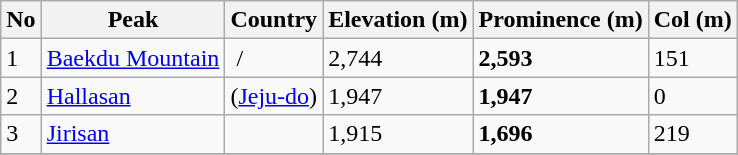<table class="wikitable sortable">
<tr>
<th>No</th>
<th>Peak</th>
<th>Country</th>
<th>Elevation (m)</th>
<th>Prominence (m)</th>
<th>Col (m)</th>
</tr>
<tr>
<td>1</td>
<td><a href='#'>Baekdu Mountain</a></td>
<td> / </td>
<td>2,744</td>
<td><strong>2,593</strong></td>
<td>151</td>
</tr>
<tr>
<td>2</td>
<td><a href='#'>Hallasan</a></td>
<td> (<a href='#'>Jeju-do</a>)</td>
<td>1,947</td>
<td><strong>1,947</strong></td>
<td>0</td>
</tr>
<tr>
<td>3</td>
<td><a href='#'>Jirisan</a></td>
<td></td>
<td>1,915</td>
<td><strong>1,696</strong></td>
<td>219</td>
</tr>
<tr>
</tr>
</table>
